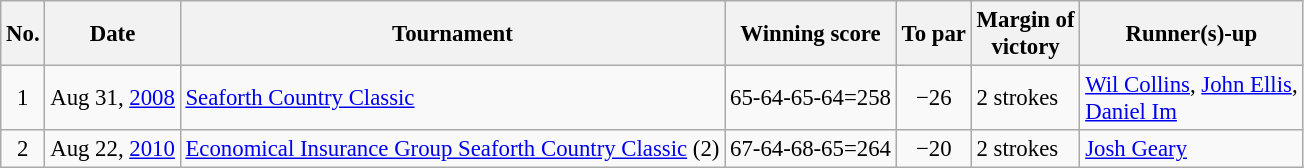<table class="wikitable" style="font-size:95%;">
<tr>
<th>No.</th>
<th>Date</th>
<th>Tournament</th>
<th>Winning score</th>
<th>To par</th>
<th>Margin of<br>victory</th>
<th>Runner(s)-up</th>
</tr>
<tr>
<td align=center>1</td>
<td align=right>Aug 31, <a href='#'>2008</a></td>
<td><a href='#'>Seaforth Country Classic</a></td>
<td>65-64-65-64=258</td>
<td align=center>−26</td>
<td>2 strokes</td>
<td> <a href='#'>Wil Collins</a>,  <a href='#'>John Ellis</a>,<br> <a href='#'>Daniel Im</a></td>
</tr>
<tr>
<td align=center>2</td>
<td align=right>Aug 22, <a href='#'>2010</a></td>
<td><a href='#'>Economical Insurance Group Seaforth Country Classic</a> (2)</td>
<td>67-64-68-65=264</td>
<td align=center>−20</td>
<td>2 strokes</td>
<td> <a href='#'>Josh Geary</a></td>
</tr>
</table>
